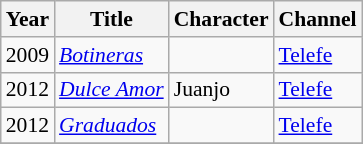<table class="wikitable" style="font-size: 90%;">
<tr>
<th>Year</th>
<th>Title</th>
<th>Character</th>
<th>Channel</th>
</tr>
<tr>
<td>2009</td>
<td><em><a href='#'>Botineras</a></em></td>
<td></td>
<td><a href='#'>Telefe</a></td>
</tr>
<tr>
<td>2012</td>
<td><em><a href='#'>Dulce Amor</a></em></td>
<td>Juanjo</td>
<td><a href='#'>Telefe</a></td>
</tr>
<tr>
<td>2012</td>
<td><em><a href='#'>Graduados</a></em></td>
<td></td>
<td><a href='#'>Telefe</a></td>
</tr>
<tr>
</tr>
</table>
